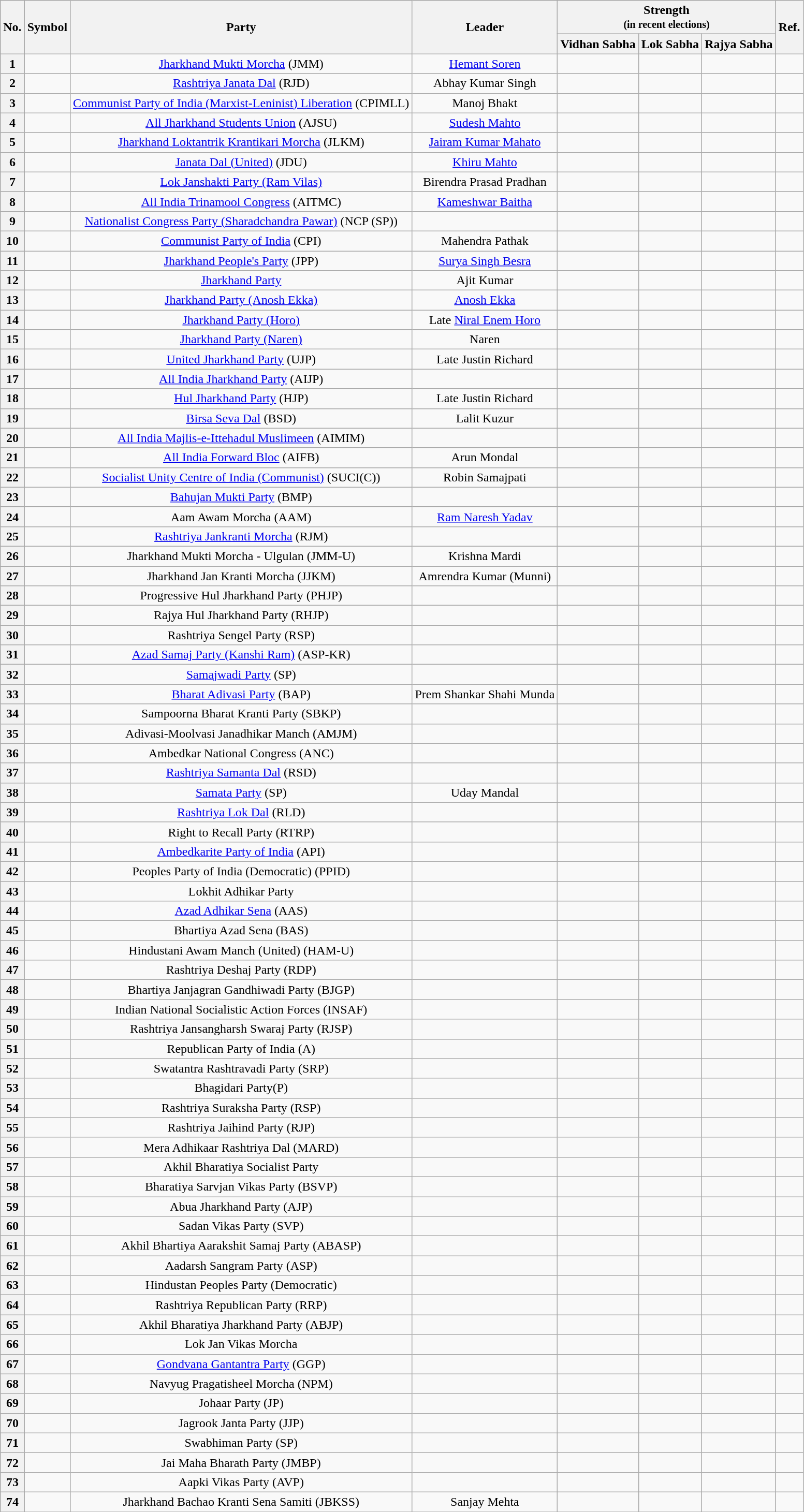<table class="wikitable sortable" style="text-align:center;">
<tr>
<th rowspan="2">No.</th>
<th rowspan="2">Symbol</th>
<th rowspan="2">Party</th>
<th rowspan="2">Leader</th>
<th colspan="3">Strength<br><small>(in recent elections)</small></th>
<th rowspan="2">Ref.</th>
</tr>
<tr>
<th>Vidhan Sabha</th>
<th>Lok Sabha</th>
<th>Rajya Sabha</th>
</tr>
<tr>
<th>1</th>
<td></td>
<td><a href='#'>Jharkhand Mukti Morcha</a> (JMM)</td>
<td><a href='#'>Hemant Soren</a></td>
<td></td>
<td></td>
<td></td>
<td></td>
</tr>
<tr>
<th>2</th>
<td></td>
<td><a href='#'>Rashtriya Janata Dal</a> (RJD)</td>
<td>Abhay Kumar Singh</td>
<td></td>
<td></td>
<td></td>
<td></td>
</tr>
<tr>
<th>3</th>
<td></td>
<td><a href='#'>Communist Party of India (Marxist-Leninist) Liberation</a> (CPIMLL)</td>
<td>Manoj Bhakt</td>
<td></td>
<td></td>
<td></td>
<td></td>
</tr>
<tr>
<th>4</th>
<td></td>
<td><a href='#'>All Jharkhand Students Union</a> (AJSU)</td>
<td><a href='#'>Sudesh Mahto</a></td>
<td></td>
<td></td>
<td></td>
<td></td>
</tr>
<tr>
<th>5</th>
<td></td>
<td><a href='#'>Jharkhand Loktantrik Krantikari Morcha</a> (JLKM)</td>
<td><a href='#'>Jairam Kumar Mahato</a></td>
<td></td>
<td></td>
<td></td>
<td></td>
</tr>
<tr>
<th>6</th>
<td></td>
<td><a href='#'>Janata Dal (United)</a> (JDU)</td>
<td><a href='#'>Khiru Mahto</a></td>
<td></td>
<td></td>
<td></td>
<td></td>
</tr>
<tr>
<th>7</th>
<td></td>
<td><a href='#'>Lok Janshakti Party (Ram Vilas)</a></td>
<td>Birendra Prasad Pradhan</td>
<td></td>
<td></td>
<td></td>
<td></td>
</tr>
<tr>
<th>8</th>
<td></td>
<td><a href='#'>All India Trinamool Congress</a> (AITMC)</td>
<td><a href='#'>Kameshwar Baitha</a></td>
<td></td>
<td></td>
<td></td>
<td></td>
</tr>
<tr>
<th>9</th>
<td></td>
<td><a href='#'>Nationalist Congress Party (Sharadchandra Pawar)</a> (NCP (SP))</td>
<td></td>
<td></td>
<td></td>
<td></td>
<td></td>
</tr>
<tr>
<th>10</th>
<td></td>
<td><a href='#'>Communist Party of India</a> (CPI)</td>
<td>Mahendra Pathak</td>
<td></td>
<td></td>
<td></td>
<td></td>
</tr>
<tr>
<th>11</th>
<td></td>
<td><a href='#'>Jharkhand People's Party</a> (JPP)</td>
<td><a href='#'>Surya Singh Besra</a></td>
<td></td>
<td></td>
<td></td>
<td></td>
</tr>
<tr>
<th>12</th>
<td></td>
<td><a href='#'>Jharkhand Party</a></td>
<td>Ajit Kumar</td>
<td></td>
<td></td>
<td></td>
<td></td>
</tr>
<tr>
<th>13</th>
<td></td>
<td><a href='#'>Jharkhand Party (Anosh Ekka)</a></td>
<td><a href='#'>Anosh Ekka</a></td>
<td></td>
<td></td>
<td></td>
<td></td>
</tr>
<tr>
<th>14</th>
<td></td>
<td><a href='#'>Jharkhand Party (Horo)</a></td>
<td>Late <a href='#'>Niral Enem Horo</a></td>
<td></td>
<td></td>
<td></td>
<td></td>
</tr>
<tr>
<th>15</th>
<td></td>
<td><a href='#'>Jharkhand Party (Naren)</a></td>
<td>Naren</td>
<td></td>
<td></td>
<td></td>
<td></td>
</tr>
<tr>
<th>16</th>
<td></td>
<td><a href='#'>United Jharkhand Party</a> (UJP)</td>
<td>Late Justin Richard</td>
<td></td>
<td></td>
<td></td>
<td></td>
</tr>
<tr>
<th>17</th>
<td></td>
<td><a href='#'>All India Jharkhand Party</a> (AIJP)</td>
<td></td>
<td></td>
<td></td>
<td></td>
<td></td>
</tr>
<tr>
<th>18</th>
<td></td>
<td><a href='#'>Hul Jharkhand Party</a> (HJP)</td>
<td>Late Justin Richard</td>
<td></td>
<td></td>
<td></td>
<td></td>
</tr>
<tr>
<th>19</th>
<td></td>
<td><a href='#'>Birsa Seva Dal</a> (BSD)</td>
<td>Lalit Kuzur</td>
<td></td>
<td></td>
<td></td>
<td></td>
</tr>
<tr>
<th>20</th>
<td></td>
<td><a href='#'>All India Majlis-e-Ittehadul Muslimeen</a> (AIMIM)</td>
<td></td>
<td></td>
<td></td>
<td></td>
<td></td>
</tr>
<tr>
<th>21</th>
<td></td>
<td><a href='#'>All India Forward Bloc</a> (AIFB)</td>
<td>Arun Mondal</td>
<td></td>
<td></td>
<td></td>
<td></td>
</tr>
<tr>
<th>22</th>
<td></td>
<td><a href='#'>Socialist Unity Centre of India (Communist)</a> (SUCI(C))</td>
<td>Robin Samajpati</td>
<td></td>
<td></td>
<td></td>
<td></td>
</tr>
<tr>
<th>23</th>
<td></td>
<td><a href='#'>Bahujan Mukti Party</a> (BMP)</td>
<td></td>
<td></td>
<td></td>
<td></td>
<td></td>
</tr>
<tr>
<th>24</th>
<td></td>
<td>Aam Awam Morcha (AAM)</td>
<td><a href='#'>Ram Naresh Yadav</a></td>
<td></td>
<td></td>
<td></td>
<td></td>
</tr>
<tr>
<th>25</th>
<td></td>
<td><a href='#'>Rashtriya Jankranti Morcha</a> (RJM)</td>
<td></td>
<td></td>
<td></td>
<td></td>
<td></td>
</tr>
<tr>
<th>26</th>
<td></td>
<td>Jharkhand Mukti Morcha - Ulgulan (JMM-U)</td>
<td>Krishna Mardi</td>
<td></td>
<td></td>
<td></td>
<td></td>
</tr>
<tr>
<th>27</th>
<td></td>
<td>Jharkhand Jan Kranti Morcha (JJKM)</td>
<td>Amrendra Kumar (Munni)</td>
<td></td>
<td></td>
<td></td>
<td></td>
</tr>
<tr>
<th>28</th>
<td></td>
<td>Progressive Hul Jharkhand Party (PHJP)</td>
<td></td>
<td></td>
<td></td>
<td></td>
<td></td>
</tr>
<tr>
<th>29</th>
<td></td>
<td>Rajya Hul Jharkhand Party (RHJP)</td>
<td></td>
<td></td>
<td></td>
<td></td>
<td></td>
</tr>
<tr>
<th>30</th>
<td></td>
<td>Rashtriya Sengel Party (RSP)</td>
<td></td>
<td></td>
<td></td>
<td></td>
<td></td>
</tr>
<tr>
<th>31</th>
<td></td>
<td><a href='#'>Azad Samaj Party (Kanshi Ram)</a> (ASP-KR)</td>
<td></td>
<td></td>
<td></td>
<td></td>
<td></td>
</tr>
<tr>
<th>32</th>
<td></td>
<td><a href='#'>Samajwadi Party</a> (SP)</td>
<td></td>
<td></td>
<td></td>
<td></td>
<td></td>
</tr>
<tr>
<th>33</th>
<td></td>
<td><a href='#'>Bharat Adivasi Party</a> (BAP)</td>
<td>Prem Shankar Shahi Munda</td>
<td></td>
<td></td>
<td></td>
<td></td>
</tr>
<tr>
<th>34</th>
<td></td>
<td>Sampoorna Bharat Kranti Party (SBKP)</td>
<td></td>
<td></td>
<td></td>
<td></td>
<td></td>
</tr>
<tr>
<th>35</th>
<td></td>
<td>Adivasi-Moolvasi Janadhikar Manch (AMJM)</td>
<td></td>
<td></td>
<td></td>
<td></td>
<td></td>
</tr>
<tr>
<th>36</th>
<td></td>
<td>Ambedkar National Congress (ANC)</td>
<td></td>
<td></td>
<td></td>
<td></td>
<td></td>
</tr>
<tr>
<th>37</th>
<td></td>
<td><a href='#'>Rashtriya Samanta Dal</a> (RSD)</td>
<td></td>
<td></td>
<td></td>
<td></td>
<td></td>
</tr>
<tr>
<th>38</th>
<td></td>
<td><a href='#'>Samata Party</a> (SP)</td>
<td>Uday Mandal</td>
<td></td>
<td></td>
<td></td>
<td></td>
</tr>
<tr>
<th>39</th>
<td></td>
<td><a href='#'>Rashtriya Lok Dal</a> (RLD)</td>
<td></td>
<td></td>
<td></td>
<td></td>
<td></td>
</tr>
<tr>
<th>40</th>
<td></td>
<td>Right to Recall Party (RTRP)</td>
<td></td>
<td></td>
<td></td>
<td></td>
<td></td>
</tr>
<tr>
<th>41</th>
<td></td>
<td><a href='#'>Ambedkarite Party of India</a> (API)</td>
<td></td>
<td></td>
<td></td>
<td></td>
<td></td>
</tr>
<tr>
<th>42</th>
<td></td>
<td>Peoples Party of India (Democratic) (PPID)</td>
<td></td>
<td></td>
<td></td>
<td></td>
<td></td>
</tr>
<tr>
<th>43</th>
<td></td>
<td>Lokhit Adhikar Party</td>
<td></td>
<td></td>
<td></td>
<td></td>
<td></td>
</tr>
<tr>
<th>44</th>
<td></td>
<td><a href='#'>Azad Adhikar Sena</a> (AAS)</td>
<td></td>
<td></td>
<td></td>
<td></td>
<td></td>
</tr>
<tr>
<th>45</th>
<td></td>
<td>Bhartiya Azad Sena (BAS)</td>
<td></td>
<td></td>
<td></td>
<td></td>
<td></td>
</tr>
<tr>
<th>46</th>
<td></td>
<td>Hindustani Awam Manch (United) (HAM-U)</td>
<td></td>
<td></td>
<td></td>
<td></td>
<td></td>
</tr>
<tr>
<th>47</th>
<td></td>
<td>Rashtriya Deshaj Party (RDP)</td>
<td></td>
<td></td>
<td></td>
<td></td>
<td></td>
</tr>
<tr>
<th>48</th>
<td></td>
<td>Bhartiya Janjagran Gandhiwadi Party (BJGP)</td>
<td></td>
<td></td>
<td></td>
<td></td>
<td></td>
</tr>
<tr>
<th>49</th>
<td></td>
<td>Indian National Socialistic Action Forces (INSAF)</td>
<td></td>
<td></td>
<td></td>
<td></td>
<td></td>
</tr>
<tr>
<th>50</th>
<td></td>
<td>Rashtriya Jansangharsh Swaraj Party (RJSP)</td>
<td></td>
<td></td>
<td></td>
<td></td>
<td></td>
</tr>
<tr>
<th>51</th>
<td></td>
<td>Republican Party of India (A)</td>
<td></td>
<td></td>
<td></td>
<td></td>
<td></td>
</tr>
<tr>
<th>52</th>
<td></td>
<td>Swatantra Rashtravadi Party (SRP)</td>
<td></td>
<td></td>
<td></td>
<td></td>
<td></td>
</tr>
<tr>
<th>53</th>
<td></td>
<td>Bhagidari Party(P)</td>
<td></td>
<td></td>
<td></td>
<td></td>
<td></td>
</tr>
<tr>
<th>54</th>
<td></td>
<td>Rashtriya Suraksha Party (RSP)</td>
<td></td>
<td></td>
<td></td>
<td></td>
<td></td>
</tr>
<tr>
<th>55</th>
<td></td>
<td>Rashtriya Jaihind Party (RJP)</td>
<td></td>
<td></td>
<td></td>
<td></td>
<td></td>
</tr>
<tr>
<th>56</th>
<td></td>
<td>Mera Adhikaar Rashtriya Dal (MARD)</td>
<td></td>
<td></td>
<td></td>
<td></td>
<td></td>
</tr>
<tr>
<th>57</th>
<td></td>
<td>Akhil Bharatiya Socialist Party</td>
<td></td>
<td></td>
<td></td>
<td></td>
<td></td>
</tr>
<tr>
<th>58</th>
<td></td>
<td>Bharatiya Sarvjan Vikas Party (BSVP)</td>
<td></td>
<td></td>
<td></td>
<td></td>
<td></td>
</tr>
<tr>
<th>59</th>
<td></td>
<td>Abua Jharkhand Party (AJP)</td>
<td></td>
<td></td>
<td></td>
<td></td>
<td></td>
</tr>
<tr>
<th>60</th>
<td></td>
<td>Sadan Vikas Party (SVP)</td>
<td></td>
<td></td>
<td></td>
<td></td>
<td></td>
</tr>
<tr>
<th>61</th>
<td></td>
<td>Akhil Bhartiya Aarakshit Samaj Party (ABASP)</td>
<td></td>
<td></td>
<td></td>
<td></td>
<td></td>
</tr>
<tr>
<th>62</th>
<td></td>
<td>Aadarsh Sangram Party (ASP)</td>
<td></td>
<td></td>
<td></td>
<td></td>
<td></td>
</tr>
<tr>
<th>63</th>
<td></td>
<td>Hindustan Peoples Party (Democratic)</td>
<td></td>
<td></td>
<td></td>
<td></td>
<td></td>
</tr>
<tr>
<th>64</th>
<td></td>
<td>Rashtriya Republican Party (RRP)</td>
<td></td>
<td></td>
<td></td>
<td></td>
<td></td>
</tr>
<tr>
<th>65</th>
<td></td>
<td>Akhil Bharatiya Jharkhand Party (ABJP)</td>
<td></td>
<td></td>
<td></td>
<td></td>
<td></td>
</tr>
<tr>
<th>66</th>
<td></td>
<td>Lok Jan Vikas Morcha</td>
<td></td>
<td></td>
<td></td>
<td></td>
<td></td>
</tr>
<tr>
<th>67</th>
<td></td>
<td><a href='#'>Gondvana Gantantra Party</a> (GGP)</td>
<td></td>
<td></td>
<td></td>
<td></td>
<td></td>
</tr>
<tr>
<th>68</th>
<td></td>
<td>Navyug Pragatisheel Morcha (NPM)</td>
<td></td>
<td></td>
<td></td>
<td></td>
<td></td>
</tr>
<tr>
<th>69</th>
<td></td>
<td>Johaar Party (JP)</td>
<td></td>
<td></td>
<td></td>
<td></td>
<td></td>
</tr>
<tr>
<th>70</th>
<td></td>
<td>Jagrook Janta Party (JJP)</td>
<td></td>
<td></td>
<td></td>
<td></td>
<td></td>
</tr>
<tr>
<th>71</th>
<td></td>
<td>Swabhiman Party (SP)</td>
<td></td>
<td></td>
<td></td>
<td></td>
<td></td>
</tr>
<tr>
<th>72</th>
<td></td>
<td>Jai Maha Bharath Party (JMBP)</td>
<td></td>
<td></td>
<td></td>
<td></td>
<td></td>
</tr>
<tr>
<th>73</th>
<td></td>
<td>Aapki Vikas Party (AVP)</td>
<td></td>
<td></td>
<td></td>
<td></td>
<td></td>
</tr>
<tr>
<th>74</th>
<td></td>
<td>Jharkhand Bachao Kranti Sena Samiti (JBKSS)</td>
<td>Sanjay Mehta</td>
<td></td>
<td></td>
<td></td>
<td></td>
</tr>
<tr>
</tr>
</table>
